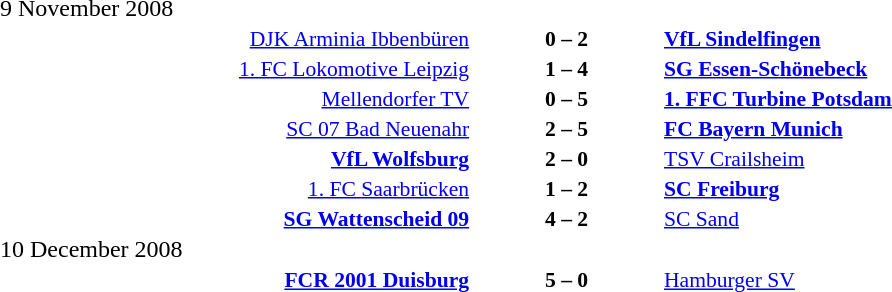<table width=100% cellspacing=1>
<tr>
<th width=25%></th>
<th width=10%></th>
<th width=25%></th>
<th></th>
</tr>
<tr>
<td>9 November 2008</td>
</tr>
<tr style=font-size:90%>
<td align=right><a href='#'>DJK Arminia Ibbenbüren</a></td>
<td align=center><strong>0 – 2</strong></td>
<td><strong><a href='#'>VfL Sindelfingen</a></strong></td>
</tr>
<tr style=font-size:90%>
<td align=right><a href='#'>1. FC Lokomotive Leipzig</a></td>
<td align=center><strong>1 – 4</strong></td>
<td><strong><a href='#'>SG Essen-Schönebeck</a></strong></td>
</tr>
<tr style=font-size:90%>
<td align=right><a href='#'>Mellendorfer TV</a></td>
<td align=center><strong>0 – 5</strong></td>
<td><strong><a href='#'>1. FFC Turbine Potsdam</a></strong></td>
</tr>
<tr style=font-size:90%>
<td align=right><a href='#'>SC 07 Bad Neuenahr</a></td>
<td align=center><strong>2 – 5</strong></td>
<td><strong><a href='#'>FC Bayern Munich</a></strong></td>
</tr>
<tr style=font-size:90%>
<td align=right><strong><a href='#'>VfL Wolfsburg</a></strong></td>
<td align=center><strong>2 – 0</strong></td>
<td><a href='#'>TSV Crailsheim</a></td>
</tr>
<tr style=font-size:90%>
<td align=right><a href='#'>1. FC Saarbrücken</a></td>
<td align=center><strong>1 – 2</strong></td>
<td><strong><a href='#'>SC Freiburg</a></strong></td>
</tr>
<tr style=font-size:90%>
<td align=right><strong><a href='#'>SG Wattenscheid 09</a></strong></td>
<td align=center><strong>4 – 2</strong></td>
<td><a href='#'>SC Sand</a></td>
</tr>
<tr>
<td>10 December 2008</td>
</tr>
<tr style=font-size:90%>
<td align=right><strong><a href='#'>FCR 2001 Duisburg</a></strong></td>
<td align=center><strong>5 – 0</strong></td>
<td><a href='#'>Hamburger SV</a></td>
</tr>
</table>
